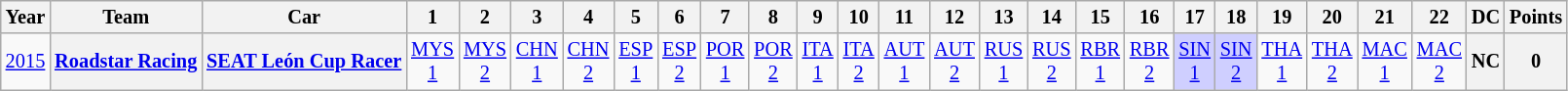<table class="wikitable" style="text-align:center; font-size:85%">
<tr>
<th>Year</th>
<th>Team</th>
<th>Car</th>
<th>1</th>
<th>2</th>
<th>3</th>
<th>4</th>
<th>5</th>
<th>6</th>
<th>7</th>
<th>8</th>
<th>9</th>
<th>10</th>
<th>11</th>
<th>12</th>
<th>13</th>
<th>14</th>
<th>15</th>
<th>16</th>
<th>17</th>
<th>18</th>
<th>19</th>
<th>20</th>
<th>21</th>
<th>22</th>
<th>DC</th>
<th>Points</th>
</tr>
<tr>
<td><a href='#'>2015</a></td>
<th><a href='#'>Roadstar Racing</a></th>
<th><a href='#'>SEAT León Cup Racer</a></th>
<td style="background:#;"><a href='#'>MYS<br>1</a></td>
<td style="background:#;"><a href='#'>MYS<br>2</a></td>
<td style="background:#;"><a href='#'>CHN<br>1</a></td>
<td style="background:#;"><a href='#'>CHN<br>2</a></td>
<td style="background:#;"><a href='#'>ESP<br>1</a></td>
<td style="background:#;"><a href='#'>ESP<br>2</a></td>
<td style="background:#;"><a href='#'>POR<br>1</a></td>
<td style="background:#;"><a href='#'>POR<br>2</a></td>
<td style="background:#;"><a href='#'>ITA<br>1</a></td>
<td style="background:#;"><a href='#'>ITA<br>2</a></td>
<td style="background:#;"><a href='#'>AUT<br>1</a></td>
<td style="background:#;"><a href='#'>AUT<br>2</a></td>
<td style="background:#;"><a href='#'>RUS<br>1</a></td>
<td style="background:#;"><a href='#'>RUS<br>2</a></td>
<td style="background:#;"><a href='#'>RBR<br>1</a></td>
<td style="background:#;"><a href='#'>RBR<br>2</a></td>
<td style="background:#CFCFFF;"><a href='#'>SIN<br>1</a><br></td>
<td style="background:#CFCFFF;"><a href='#'>SIN<br>2</a><br></td>
<td style="background:#;"><a href='#'>THA<br>1</a></td>
<td style="background:#;"><a href='#'>THA<br>2</a></td>
<td style="background:#;"><a href='#'>MAC<br>1</a></td>
<td style="background:#;"><a href='#'>MAC<br>2</a></td>
<th>NC</th>
<th>0</th>
</tr>
</table>
